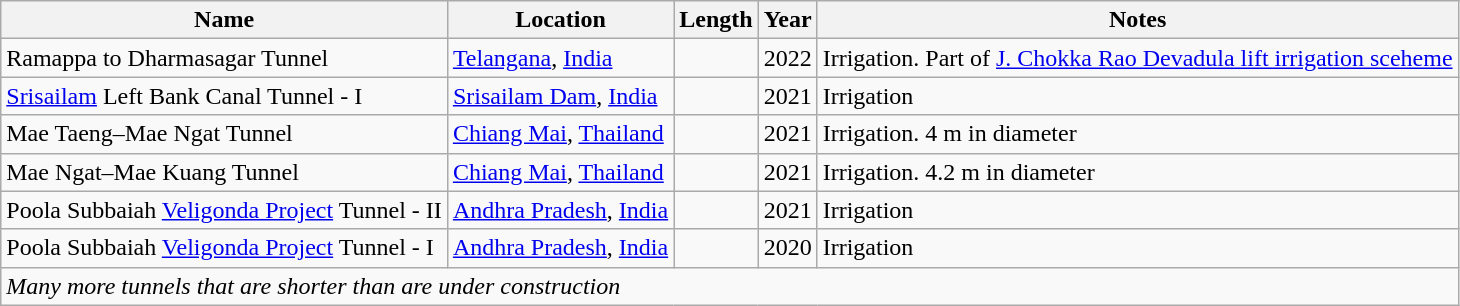<table class="wikitable sortable">
<tr>
<th>Name</th>
<th>Location</th>
<th>Length</th>
<th>Year</th>
<th>Notes</th>
</tr>
<tr>
<td>Ramappa to Dharmasagar Tunnel</td>
<td><a href='#'>Telangana</a>, <a href='#'>India</a></td>
<td></td>
<td>2022</td>
<td>Irrigation. Part of <a href='#'>J. Chokka Rao Devadula lift irrigation sceheme</a></td>
</tr>
<tr>
<td><a href='#'>Srisailam</a> Left Bank Canal Tunnel - I</td>
<td><a href='#'>Srisailam Dam</a>, <a href='#'>India</a></td>
<td></td>
<td>2021</td>
<td>Irrigation</td>
</tr>
<tr>
<td>Mae Taeng–Mae Ngat Tunnel</td>
<td><a href='#'>Chiang Mai</a>, <a href='#'>Thailand</a></td>
<td></td>
<td>2021</td>
<td>Irrigation. 4 m in diameter</td>
</tr>
<tr>
<td>Mae Ngat–Mae Kuang Tunnel</td>
<td><a href='#'>Chiang Mai</a>, <a href='#'>Thailand</a></td>
<td></td>
<td>2021</td>
<td>Irrigation. 4.2 m in diameter</td>
</tr>
<tr>
<td>Poola Subbaiah <a href='#'>Veligonda Project</a> Tunnel - II</td>
<td><a href='#'>Andhra Pradesh</a>, <a href='#'>India</a></td>
<td></td>
<td>2021</td>
<td>Irrigation</td>
</tr>
<tr>
<td>Poola Subbaiah <a href='#'>Veligonda Project</a> Tunnel - I</td>
<td><a href='#'>Andhra Pradesh</a>, <a href='#'>India</a></td>
<td></td>
<td>2020</td>
<td>Irrigation</td>
</tr>
<tr>
<td colspan="7"><em>Many more tunnels that are shorter than  are under construction</em></td>
</tr>
</table>
